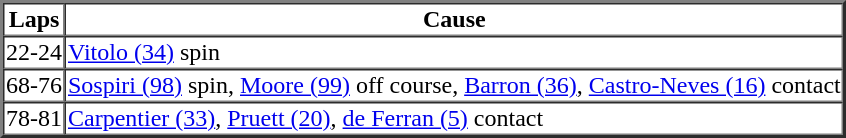<table border=2 cellspacing=0>
<tr>
<th>Laps</th>
<th>Cause</th>
</tr>
<tr>
<td>22-24</td>
<td><a href='#'>Vitolo (34)</a> spin</td>
</tr>
<tr>
<td>68-76</td>
<td><a href='#'>Sospiri (98)</a> spin, <a href='#'>Moore (99)</a> off course, <a href='#'>Barron (36)</a>, <a href='#'>Castro-Neves (16)</a> contact</td>
</tr>
<tr>
<td>78-81</td>
<td><a href='#'>Carpentier (33)</a>, <a href='#'>Pruett (20)</a>, <a href='#'>de Ferran (5)</a> contact</td>
</tr>
</table>
